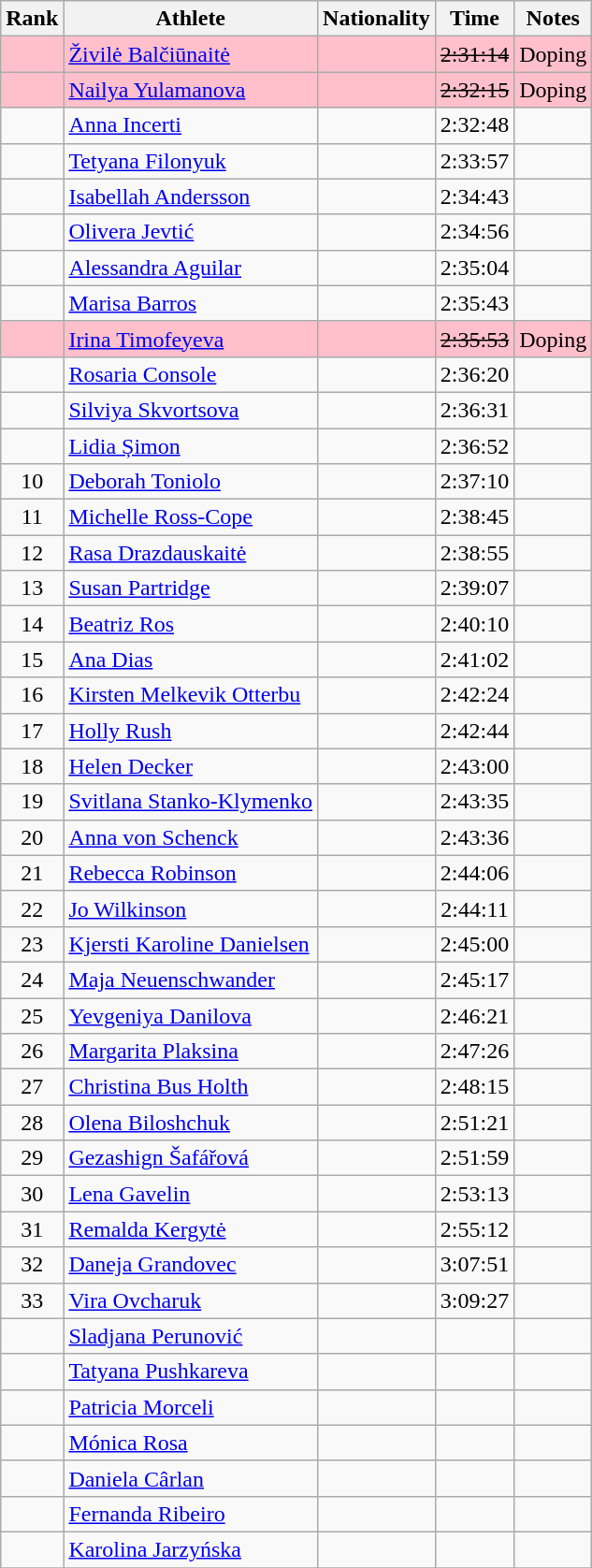<table class="wikitable sortable" style="text-align:center">
<tr>
<th>Rank</th>
<th>Athlete</th>
<th>Nationality</th>
<th>Time</th>
<th>Notes</th>
</tr>
<tr bgcolor=pink>
<td></td>
<td align="left"><a href='#'>Živilė Balčiūnaitė</a></td>
<td align=left></td>
<td><s>2:31:14 </s></td>
<td>Doping</td>
</tr>
<tr bgcolor=pink>
<td></td>
<td align="left"><a href='#'>Nailya Yulamanova</a></td>
<td align=left></td>
<td><s>2:32:15 </s></td>
<td>Doping</td>
</tr>
<tr>
<td></td>
<td align="left"><a href='#'>Anna Incerti</a></td>
<td align=left></td>
<td>2:32:48</td>
<td></td>
</tr>
<tr>
<td></td>
<td align="left"><a href='#'>Tetyana Filonyuk</a></td>
<td align=left></td>
<td>2:33:57</td>
<td></td>
</tr>
<tr>
<td></td>
<td align="left"><a href='#'>Isabellah Andersson</a></td>
<td align=left></td>
<td>2:34:43</td>
<td></td>
</tr>
<tr>
<td></td>
<td align="left"><a href='#'>Olivera Jevtić</a></td>
<td align=left></td>
<td>2:34:56</td>
<td></td>
</tr>
<tr>
<td></td>
<td align="left"><a href='#'>Alessandra Aguilar</a></td>
<td align=left></td>
<td>2:35:04</td>
<td></td>
</tr>
<tr>
<td></td>
<td align="left"><a href='#'>Marisa Barros</a></td>
<td align=left></td>
<td>2:35:43</td>
<td></td>
</tr>
<tr bgcolor=pink>
<td></td>
<td align="left"><a href='#'>Irina Timofeyeva</a></td>
<td align=left></td>
<td><s>2:35:53 </s></td>
<td>Doping</td>
</tr>
<tr>
<td></td>
<td align="left"><a href='#'>Rosaria Console</a></td>
<td align=left></td>
<td>2:36:20</td>
<td></td>
</tr>
<tr>
<td></td>
<td align="left"><a href='#'>Silviya Skvortsova</a></td>
<td align=left></td>
<td>2:36:31</td>
<td></td>
</tr>
<tr>
<td></td>
<td align="left"><a href='#'>Lidia Șimon</a></td>
<td align=left></td>
<td>2:36:52</td>
<td></td>
</tr>
<tr>
<td>10</td>
<td align="left"><a href='#'>Deborah Toniolo</a></td>
<td align=left></td>
<td>2:37:10</td>
<td></td>
</tr>
<tr>
<td>11</td>
<td align="left"><a href='#'>Michelle Ross-Cope</a></td>
<td align=left></td>
<td>2:38:45</td>
<td></td>
</tr>
<tr>
<td>12</td>
<td align="left"><a href='#'>Rasa Drazdauskaitė</a></td>
<td align=left></td>
<td>2:38:55</td>
<td></td>
</tr>
<tr>
<td>13</td>
<td align="left"><a href='#'>Susan Partridge</a></td>
<td align=left></td>
<td>2:39:07</td>
<td></td>
</tr>
<tr>
<td>14</td>
<td align="left"><a href='#'>Beatriz Ros</a></td>
<td align=left></td>
<td>2:40:10</td>
<td></td>
</tr>
<tr>
<td>15</td>
<td align="left"><a href='#'>Ana Dias</a></td>
<td align=left></td>
<td>2:41:02</td>
<td></td>
</tr>
<tr>
<td>16</td>
<td align="left"><a href='#'>Kirsten Melkevik Otterbu</a></td>
<td align=left></td>
<td>2:42:24</td>
<td></td>
</tr>
<tr>
<td>17</td>
<td align="left"><a href='#'>Holly Rush</a></td>
<td align=left></td>
<td>2:42:44</td>
<td></td>
</tr>
<tr>
<td>18</td>
<td align="left"><a href='#'>Helen Decker</a></td>
<td align=left></td>
<td>2:43:00</td>
<td></td>
</tr>
<tr>
<td>19</td>
<td align="left"><a href='#'>Svitlana Stanko-Klymenko</a></td>
<td align=left></td>
<td>2:43:35</td>
<td></td>
</tr>
<tr>
<td>20</td>
<td align="left"><a href='#'>Anna von Schenck</a></td>
<td align=left></td>
<td>2:43:36</td>
<td></td>
</tr>
<tr>
<td>21</td>
<td align="left"><a href='#'>Rebecca Robinson</a></td>
<td align=left></td>
<td>2:44:06</td>
<td></td>
</tr>
<tr>
<td>22</td>
<td align="left"><a href='#'>Jo Wilkinson</a></td>
<td align=left></td>
<td>2:44:11</td>
<td></td>
</tr>
<tr>
<td>23</td>
<td align="left"><a href='#'>Kjersti Karoline Danielsen</a></td>
<td align=left></td>
<td>2:45:00</td>
<td></td>
</tr>
<tr>
<td>24</td>
<td align="left"><a href='#'>Maja Neuenschwander</a></td>
<td align=left></td>
<td>2:45:17</td>
<td></td>
</tr>
<tr>
<td>25</td>
<td align="left"><a href='#'>Yevgeniya Danilova</a></td>
<td align=left></td>
<td>2:46:21</td>
<td></td>
</tr>
<tr>
<td>26</td>
<td align="left"><a href='#'>Margarita Plaksina</a></td>
<td align=left></td>
<td>2:47:26</td>
<td></td>
</tr>
<tr>
<td>27</td>
<td align="left"><a href='#'>Christina Bus Holth</a></td>
<td align=left></td>
<td>2:48:15</td>
<td></td>
</tr>
<tr>
<td>28</td>
<td align="left"><a href='#'>Olena Biloshchuk</a></td>
<td align=left></td>
<td>2:51:21</td>
<td></td>
</tr>
<tr>
<td>29</td>
<td align="left"><a href='#'>Gezashign Šafářová</a></td>
<td align=left></td>
<td>2:51:59</td>
<td></td>
</tr>
<tr>
<td>30</td>
<td align="left"><a href='#'>Lena Gavelin</a></td>
<td align=left></td>
<td>2:53:13</td>
<td></td>
</tr>
<tr>
<td>31</td>
<td align="left"><a href='#'>Remalda Kergytė</a></td>
<td align=left></td>
<td>2:55:12</td>
<td></td>
</tr>
<tr>
<td>32</td>
<td align="left"><a href='#'>Daneja Grandovec</a></td>
<td align=left></td>
<td>3:07:51</td>
<td></td>
</tr>
<tr>
<td>33</td>
<td align="left"><a href='#'>Vira Ovcharuk</a></td>
<td align=left></td>
<td>3:09:27</td>
<td></td>
</tr>
<tr>
<td></td>
<td align="left"><a href='#'>Sladjana Perunović</a></td>
<td align=left></td>
<td></td>
<td></td>
</tr>
<tr>
<td></td>
<td align="left"><a href='#'>Tatyana Pushkareva</a></td>
<td align=left></td>
<td></td>
<td></td>
</tr>
<tr>
<td></td>
<td align="left"><a href='#'>Patricia Morceli</a></td>
<td align=left></td>
<td></td>
<td></td>
</tr>
<tr>
<td></td>
<td align="left"><a href='#'>Mónica Rosa</a></td>
<td align=left></td>
<td></td>
<td></td>
</tr>
<tr>
<td></td>
<td align="left"><a href='#'>Daniela Cârlan</a></td>
<td align=left></td>
<td></td>
<td></td>
</tr>
<tr>
<td></td>
<td align="left"><a href='#'>Fernanda Ribeiro</a></td>
<td align=left></td>
<td></td>
<td></td>
</tr>
<tr>
<td></td>
<td align="left"><a href='#'>Karolina Jarzyńska</a></td>
<td align=left></td>
<td></td>
<td></td>
</tr>
<tr>
</tr>
</table>
